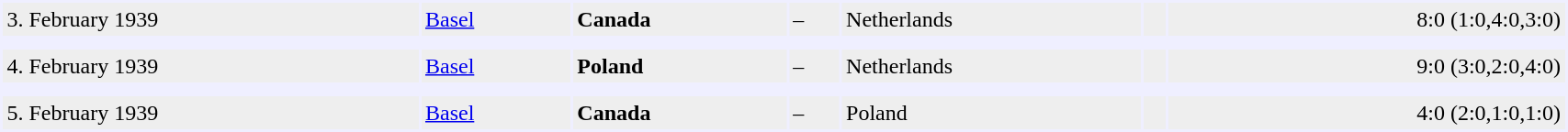<table cellspacing="2" border="0" cellpadding="3" bgcolor="#EFEFFF" width="90%">
<tr>
<td bgcolor="#EEEEEE">3. February 1939</td>
<td bgcolor="#EEEEEE"><a href='#'>Basel</a></td>
<td bgcolor="#EEEEEE"> <strong>Canada</strong></td>
<td bgcolor="#EEEEEE">–</td>
<td bgcolor="#EEEEEE"> Netherlands</td>
<td bgcolor="#EEEEEE"></td>
<td bgcolor="#EEEEEE" align="right">8:0 (1:0,4:0,3:0)</td>
</tr>
<tr>
<td></td>
</tr>
<tr>
<td bgcolor="#EEEEEE">4. February 1939</td>
<td bgcolor="#EEEEEE"><a href='#'>Basel</a></td>
<td bgcolor="#EEEEEE"> <strong>Poland</strong></td>
<td bgcolor="#EEEEEE">–</td>
<td bgcolor="#EEEEEE"> Netherlands</td>
<td bgcolor="#EEEEEE"></td>
<td bgcolor="#EEEEEE" align="right">9:0 (3:0,2:0,4:0)</td>
</tr>
<tr>
<td></td>
</tr>
<tr>
<td bgcolor="#EEEEEE">5. February 1939</td>
<td bgcolor="#EEEEEE"><a href='#'>Basel</a></td>
<td bgcolor="#EEEEEE"> <strong>Canada</strong></td>
<td bgcolor="#EEEEEE">–</td>
<td bgcolor="#EEEEEE"> Poland</td>
<td bgcolor="#EEEEEE"></td>
<td bgcolor="#EEEEEE" align="right">4:0 (2:0,1:0,1:0)</td>
</tr>
</table>
